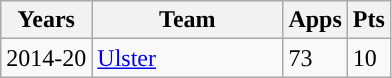<table class="wikitable" style="text-align:left;">
<tr>
<th>Years</th>
<th width=120px>Team</th>
<th>Apps</th>
<th>Pts</th>
</tr>
<tr>
<td>2014-20</td>
<td><a href='#'>Ulster</a></td>
<td>73</td>
<td>10</td>
</tr>
</table>
